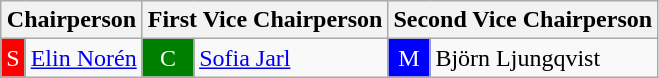<table class="wikitable">
<tr>
<th colspan="2">Chairperson</th>
<th colspan="2">First Vice Chairperson</th>
<th colspan="2">Second Vice Chairperson</th>
</tr>
<tr>
<td bgcolor="red"  style="text-align: center; color: white">S</td>
<td><a href='#'>Elin Norén</a></td>
<td bgcolor="green"  style="text-align: center; color: white">C</td>
<td><a href='#'>Sofia Jarl</a></td>
<td bgcolor="blue"  style="text-align: center; color: white">M</td>
<td>Björn Ljungqvist</td>
</tr>
</table>
